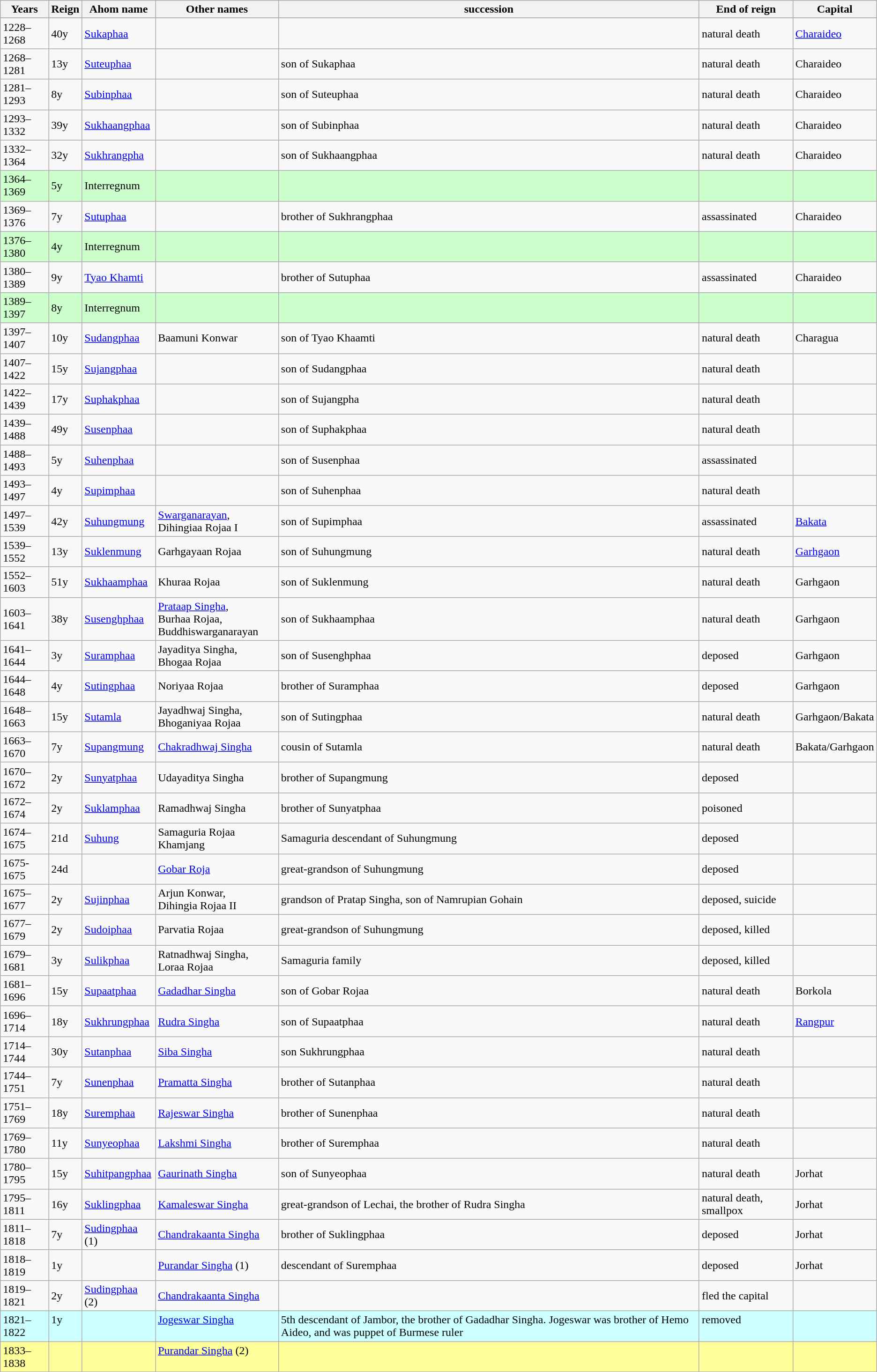<table class="wikitable">
<tr>
<th>Years</th>
<th>Reign</th>
<th>Ahom name</th>
<th>Other names</th>
<th>succession</th>
<th>End of reign</th>
<th>Capital</th>
</tr>
<tr>
</tr>
<tr --->
<td>1228–1268</td>
<td>40y</td>
<td><a href='#'>Sukaphaa</a></td>
<td></td>
<td></td>
<td>natural death</td>
<td><a href='#'>Charaideo</a></td>
</tr>
<tr --->
<td>1268–1281</td>
<td>13y</td>
<td><a href='#'>Suteuphaa</a></td>
<td></td>
<td>son of Sukaphaa</td>
<td>natural death</td>
<td>Charaideo</td>
</tr>
<tr --->
<td>1281–1293</td>
<td>8y</td>
<td><a href='#'>Subinphaa</a></td>
<td></td>
<td>son of Suteuphaa</td>
<td>natural death</td>
<td>Charaideo</td>
</tr>
<tr --->
<td>1293–1332</td>
<td>39y</td>
<td><a href='#'>Sukhaangphaa</a></td>
<td></td>
<td>son of Subinphaa</td>
<td>natural death</td>
<td>Charaideo</td>
</tr>
<tr --->
<td>1332–1364</td>
<td>32y</td>
<td><a href='#'>Sukhrangpha</a></td>
<td></td>
<td>son of Sukhaangphaa</td>
<td>natural death</td>
<td>Charaideo</td>
</tr>
<tr bgcolor="#CCFFCC">
<td>1364–1369</td>
<td>5y</td>
<td>Interregnum</td>
<td></td>
<td></td>
<td></td>
<td></td>
</tr>
<tr --->
<td>1369–1376</td>
<td>7y</td>
<td><a href='#'>Sutuphaa</a></td>
<td></td>
<td>brother of Sukhrangphaa</td>
<td>assassinated</td>
<td>Charaideo</td>
</tr>
<tr bgcolor="#CCFFCC">
<td>1376–1380</td>
<td>4y</td>
<td>Interregnum</td>
<td></td>
<td></td>
<td></td>
<td></td>
</tr>
<tr --->
<td>1380–1389</td>
<td>9y</td>
<td><a href='#'>Tyao Khamti</a></td>
<td></td>
<td>brother of Sutuphaa</td>
<td>assassinated</td>
<td>Charaideo</td>
</tr>
<tr bgcolor="#CCFFCC">
<td>1389–1397</td>
<td>8y</td>
<td>Interregnum</td>
<td></td>
<td></td>
<td></td>
<td></td>
</tr>
<tr --->
<td>1397–1407</td>
<td>10y</td>
<td><a href='#'>Sudangphaa</a></td>
<td>Baamuni Konwar</td>
<td>son of Tyao Khaamti</td>
<td>natural death</td>
<td>Charagua</td>
</tr>
<tr --->
<td>1407–1422</td>
<td>15y</td>
<td><a href='#'>Sujangphaa</a></td>
<td></td>
<td>son of Sudangphaa</td>
<td>natural death</td>
<td></td>
</tr>
<tr --->
<td>1422–1439</td>
<td>17y</td>
<td><a href='#'>Suphakphaa</a></td>
<td></td>
<td>son of Sujangpha</td>
<td>natural death</td>
<td></td>
</tr>
<tr --->
<td>1439–1488</td>
<td>49y</td>
<td><a href='#'>Susenphaa</a></td>
<td></td>
<td>son of Suphakphaa</td>
<td>natural death</td>
<td></td>
</tr>
<tr --->
<td>1488–1493</td>
<td>5y</td>
<td><a href='#'>Suhenphaa</a></td>
<td></td>
<td>son of Susenphaa</td>
<td>assassinated</td>
<td></td>
</tr>
<tr --->
<td>1493–1497</td>
<td>4y</td>
<td><a href='#'>Supimphaa</a></td>
<td></td>
<td>son of Suhenphaa</td>
<td>natural death</td>
<td></td>
</tr>
<tr ---valign="top">
<td>1497–1539</td>
<td>42y</td>
<td><a href='#'>Suhungmung</a></td>
<td><a href='#'>Swarganarayan</a>,<br> Dihingiaa Rojaa I</td>
<td>son of Supimphaa</td>
<td>assassinated</td>
<td><a href='#'>Bakata</a></td>
</tr>
<tr --->
<td>1539–1552</td>
<td>13y</td>
<td><a href='#'>Suklenmung</a></td>
<td>Garhgayaan Rojaa</td>
<td>son of Suhungmung</td>
<td>natural death</td>
<td><a href='#'>Garhgaon</a></td>
</tr>
<tr --->
<td>1552–1603</td>
<td>51y</td>
<td><a href='#'>Sukhaamphaa</a></td>
<td>Khuraa Rojaa</td>
<td>son of Suklenmung</td>
<td>natural death</td>
<td>Garhgaon</td>
</tr>
<tr ---valign="top">
<td>1603–1641</td>
<td>38y</td>
<td><a href='#'>Susenghphaa</a></td>
<td><a href='#'>Prataap Singha</a>,<br> Burhaa Rojaa,<br> Buddhiswarganarayan</td>
<td>son of Sukhaamphaa</td>
<td>natural death</td>
<td>Garhgaon</td>
</tr>
<tr ---valign="top">
<td>1641–1644</td>
<td>3y</td>
<td><a href='#'>Suramphaa</a></td>
<td>Jayaditya Singha,<br> Bhogaa Rojaa</td>
<td>son of Susenghphaa</td>
<td>deposed</td>
<td>Garhgaon</td>
</tr>
<tr ---valign="top">
<td>1644–1648</td>
<td>4y</td>
<td><a href='#'>Sutingphaa</a></td>
<td>Noriyaa Rojaa</td>
<td>brother of Suramphaa</td>
<td>deposed</td>
<td>Garhgaon</td>
</tr>
<tr ---valign="top">
<td>1648–1663</td>
<td>15y</td>
<td><a href='#'>Sutamla</a></td>
<td>Jayadhwaj Singha,<br> Bhoganiyaa Rojaa</td>
<td>son of Sutingphaa</td>
<td>natural death</td>
<td>Garhgaon/Bakata</td>
</tr>
<tr ---valign="top">
<td>1663–1670</td>
<td>7y</td>
<td><a href='#'>Supangmung</a></td>
<td><a href='#'>Chakradhwaj Singha</a></td>
<td>cousin of Sutamla</td>
<td>natural death</td>
<td>Bakata/Garhgaon</td>
</tr>
<tr --->
<td>1670–1672</td>
<td>2y</td>
<td><a href='#'>Sunyatphaa</a></td>
<td>Udayaditya Singha</td>
<td>brother of Supangmung</td>
<td>deposed</td>
<td></td>
</tr>
<tr --->
<td>1672–1674</td>
<td>2y</td>
<td><a href='#'>Suklamphaa</a></td>
<td>Ramadhwaj Singha</td>
<td>brother of Sunyatphaa</td>
<td>poisoned</td>
<td></td>
</tr>
<tr ---valign="top">
<td>1674–1675</td>
<td>21d</td>
<td><a href='#'>Suhung</a></td>
<td>Samaguria Rojaa Khamjang</td>
<td>Samaguria descendant of Suhungmung</td>
<td>deposed</td>
<td></td>
</tr>
<tr ---valign="top">
<td>1675-1675</td>
<td>24d</td>
<td></td>
<td><a href='#'>Gobar Roja</a></td>
<td>great-grandson of Suhungmung</td>
<td>deposed</td>
<td></td>
</tr>
<tr ---valign="top">
<td>1675–1677</td>
<td>2y</td>
<td><a href='#'>Sujinphaa</a></td>
<td>Arjun Konwar,<br> Dihingia Rojaa II</td>
<td>grandson of Pratap Singha, son of Namrupian Gohain</td>
<td>deposed, suicide</td>
<td></td>
</tr>
<tr ---valign="top">
<td>1677–1679</td>
<td>2y</td>
<td><a href='#'>Sudoiphaa</a></td>
<td>Parvatia Rojaa</td>
<td>great-grandson of Suhungmung</td>
<td>deposed, killed</td>
<td></td>
</tr>
<tr ---valign="top">
<td>1679–1681</td>
<td>3y</td>
<td><a href='#'>Sulikphaa</a></td>
<td>Ratnadhwaj Singha,<br> Loraa Rojaa</td>
<td>Samaguria family</td>
<td>deposed, killed</td>
<td></td>
</tr>
<tr --->
<td>1681–1696</td>
<td>15y</td>
<td><a href='#'>Supaatphaa</a></td>
<td><a href='#'>Gadadhar Singha</a></td>
<td>son of Gobar Rojaa</td>
<td>natural death</td>
<td>Borkola</td>
</tr>
<tr --->
<td>1696–1714</td>
<td>18y</td>
<td><a href='#'>Sukhrungphaa</a></td>
<td><a href='#'>Rudra Singha</a></td>
<td>son of Supaatphaa</td>
<td>natural death</td>
<td><a href='#'>Rangpur</a></td>
</tr>
<tr --->
<td>1714–1744</td>
<td>30y</td>
<td><a href='#'>Sutanphaa</a></td>
<td><a href='#'>Siba Singha</a></td>
<td>son Sukhrungphaa</td>
<td>natural death</td>
<td></td>
</tr>
<tr --->
<td>1744–1751</td>
<td>7y</td>
<td><a href='#'>Sunenphaa</a></td>
<td><a href='#'>Pramatta Singha</a></td>
<td>brother of Sutanphaa</td>
<td>natural death</td>
<td></td>
</tr>
<tr --->
<td>1751–1769</td>
<td>18y</td>
<td><a href='#'>Suremphaa</a></td>
<td><a href='#'>Rajeswar Singha</a></td>
<td>brother of Sunenphaa</td>
<td>natural death</td>
<td></td>
</tr>
<tr --->
<td>1769–1780</td>
<td>11y</td>
<td><a href='#'>Sunyeophaa</a></td>
<td><a href='#'>Lakshmi Singha</a></td>
<td>brother of Suremphaa</td>
<td>natural death</td>
<td></td>
</tr>
<tr -->
<td>1780–1795</td>
<td>15y</td>
<td><a href='#'>Suhitpangphaa</a></td>
<td><a href='#'>Gaurinath Singha</a></td>
<td>son of Sunyeophaa</td>
<td>natural death</td>
<td>Jorhat</td>
</tr>
<tr --->
<td>1795–1811</td>
<td>16y</td>
<td><a href='#'>Suklingphaa</a></td>
<td><a href='#'>Kamaleswar Singha</a></td>
<td>great-grandson of Lechai, the brother of Rudra Singha</td>
<td>natural death, smallpox</td>
<td>Jorhat</td>
</tr>
<tr ---valign="top">
<td>1811–1818</td>
<td>7y</td>
<td><a href='#'>Sudingphaa</a> (1)</td>
<td><a href='#'>Chandrakaanta Singha</a></td>
<td>brother of Suklingphaa</td>
<td>deposed</td>
<td>Jorhat</td>
</tr>
<tr ---valign="top">
<td>1818–1819</td>
<td>1y</td>
<td></td>
<td><a href='#'>Purandar Singha</a> (1)</td>
<td>descendant of Suremphaa</td>
<td>deposed</td>
<td>Jorhat</td>
</tr>
<tr ---valign="top">
<td>1819–1821</td>
<td>2y</td>
<td><a href='#'>Sudingphaa</a> (2)</td>
<td><a href='#'>Chandrakaanta Singha</a></td>
<td></td>
<td>fled the capital</td>
<td></td>
</tr>
<tr bgcolor="#CCFFFF" valign="top">
<td>1821–1822</td>
<td>1y</td>
<td></td>
<td><a href='#'>Jogeswar Singha</a></td>
<td>5th descendant of Jambor, the brother of Gadadhar Singha. Jogeswar was brother of Hemo Aideo, and was puppet of Burmese ruler</td>
<td>removed</td>
<td></td>
</tr>
<tr bgcolor="#FFFF99" valign="top">
<td>1833–1838</td>
<td></td>
<td></td>
<td><a href='#'>Purandar Singha</a> (2)</td>
<td></td>
<td></td>
<td></td>
</tr>
</table>
